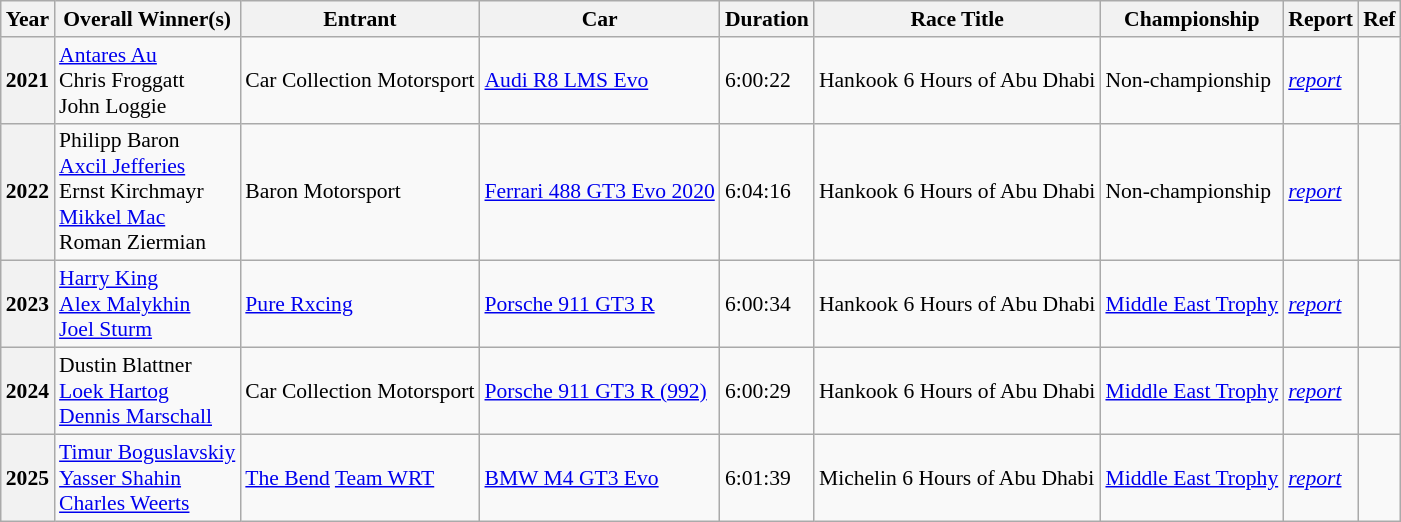<table class="wikitable" style="font-size: 90%;">
<tr>
<th>Year</th>
<th>Overall Winner(s)</th>
<th>Entrant</th>
<th>Car</th>
<th>Duration</th>
<th>Race Title</th>
<th>Championship</th>
<th>Report</th>
<th>Ref</th>
</tr>
<tr>
<th>2021</th>
<td> <a href='#'>Antares Au</a><br> Chris Froggatt<br> John Loggie</td>
<td> Car Collection Motorsport</td>
<td><a href='#'>Audi R8 LMS Evo</a></td>
<td>6:00:22</td>
<td>Hankook 6 Hours of Abu Dhabi</td>
<td nowrap>Non-championship</td>
<td><em><a href='#'>report</a></em></td>
<td></td>
</tr>
<tr>
<th>2022</th>
<td> Philipp Baron<br> <a href='#'>Axcil Jefferies</a><br> Ernst Kirchmayr<br> <a href='#'>Mikkel Mac</a><br> Roman Ziermian</td>
<td> Baron Motorsport</td>
<td><a href='#'>Ferrari 488 GT3 Evo 2020</a></td>
<td>6:04:16</td>
<td>Hankook 6 Hours of Abu Dhabi</td>
<td nowrap>Non-championship</td>
<td><em><a href='#'>report</a></em></td>
<td></td>
</tr>
<tr>
<th>2023</th>
<td> <a href='#'>Harry King</a><br> <a href='#'>Alex Malykhin</a><br> <a href='#'>Joel Sturm</a></td>
<td> <a href='#'>Pure Rxcing</a></td>
<td><a href='#'>Porsche 911 GT3 R</a></td>
<td>6:00:34</td>
<td>Hankook 6 Hours of Abu Dhabi</td>
<td nowrap><a href='#'>Middle East Trophy</a></td>
<td><em><a href='#'>report</a></em></td>
<td></td>
</tr>
<tr>
<th>2024</th>
<td> Dustin Blattner<br> <a href='#'>Loek Hartog</a><br> <a href='#'>Dennis Marschall</a></td>
<td> Car Collection Motorsport</td>
<td><a href='#'>Porsche 911 GT3 R (992)</a></td>
<td>6:00:29</td>
<td>Hankook 6 Hours of Abu Dhabi</td>
<td nowrap><a href='#'>Middle East Trophy</a></td>
<td><em><a href='#'>report</a></em></td>
<td></td>
</tr>
<tr>
<th>2025</th>
<td> <a href='#'>Timur Boguslavskiy</a><br> <a href='#'>Yasser Shahin</a><br> <a href='#'>Charles Weerts</a></td>
<td> <a href='#'>The Bend</a> <a href='#'>Team WRT</a></td>
<td><a href='#'>BMW M4 GT3 Evo</a></td>
<td>6:01:39</td>
<td>Michelin 6 Hours of Abu Dhabi</td>
<td nowrap><a href='#'>Middle East Trophy</a></td>
<td><em><a href='#'>report</a></em></td>
<td></td>
</tr>
</table>
